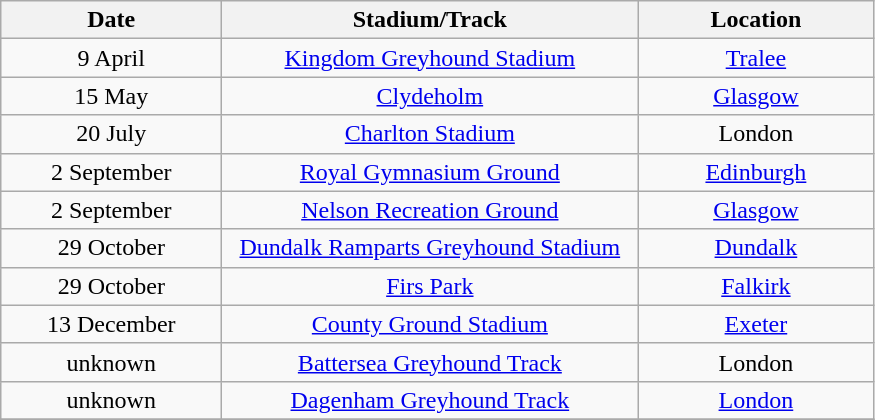<table class="wikitable" style="text-align:center">
<tr>
<th width=140>Date</th>
<th width=270>Stadium/Track</th>
<th width=150>Location</th>
</tr>
<tr>
<td>9 April</td>
<td><a href='#'>Kingdom Greyhound Stadium</a></td>
<td><a href='#'>Tralee</a></td>
</tr>
<tr>
<td>15 May</td>
<td><a href='#'>Clydeholm</a></td>
<td><a href='#'>Glasgow</a></td>
</tr>
<tr>
<td>20 July</td>
<td><a href='#'>Charlton Stadium</a></td>
<td>London</td>
</tr>
<tr>
<td>2 September</td>
<td><a href='#'>Royal Gymnasium Ground</a></td>
<td><a href='#'>Edinburgh</a></td>
</tr>
<tr>
<td>2 September</td>
<td><a href='#'>Nelson Recreation Ground</a></td>
<td><a href='#'>Glasgow</a></td>
</tr>
<tr>
<td>29 October</td>
<td><a href='#'>Dundalk Ramparts Greyhound Stadium</a></td>
<td><a href='#'>Dundalk</a></td>
</tr>
<tr>
<td>29 October</td>
<td><a href='#'>Firs Park</a></td>
<td><a href='#'>Falkirk</a></td>
</tr>
<tr>
<td>13 December</td>
<td><a href='#'>County Ground Stadium</a></td>
<td><a href='#'>Exeter</a></td>
</tr>
<tr>
<td>unknown</td>
<td><a href='#'>Battersea Greyhound Track</a></td>
<td>London</td>
</tr>
<tr>
<td>unknown</td>
<td><a href='#'>Dagenham Greyhound Track</a></td>
<td><a href='#'>London</a></td>
</tr>
<tr>
</tr>
</table>
